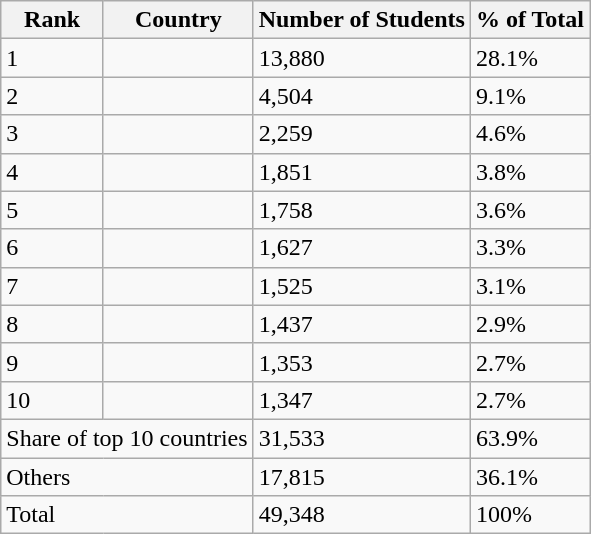<table class="wikitable sortable">
<tr>
<th>Rank</th>
<th>Country</th>
<th>Number of Students</th>
<th>% of Total</th>
</tr>
<tr>
<td>1</td>
<td></td>
<td>13,880</td>
<td>28.1%</td>
</tr>
<tr>
<td>2</td>
<td></td>
<td>4,504</td>
<td>9.1%</td>
</tr>
<tr>
<td>3</td>
<td></td>
<td>2,259</td>
<td>4.6%</td>
</tr>
<tr>
<td>4</td>
<td></td>
<td>1,851</td>
<td>3.8%</td>
</tr>
<tr>
<td>5</td>
<td></td>
<td>1,758</td>
<td>3.6%</td>
</tr>
<tr>
<td>6</td>
<td></td>
<td>1,627</td>
<td>3.3%</td>
</tr>
<tr>
<td>7</td>
<td></td>
<td>1,525</td>
<td>3.1%</td>
</tr>
<tr>
<td>8</td>
<td></td>
<td>1,437</td>
<td>2.9%</td>
</tr>
<tr>
<td>9</td>
<td></td>
<td>1,353</td>
<td>2.7%</td>
</tr>
<tr>
<td>10</td>
<td></td>
<td>1,347</td>
<td>2.7%</td>
</tr>
<tr>
<td colspan="2" style="text-align:left;">Share of top 10 countries</td>
<td>31,533</td>
<td>63.9%</td>
</tr>
<tr>
<td colspan="2" style="text-align:left;">Others</td>
<td>17,815</td>
<td>36.1%</td>
</tr>
<tr>
<td colspan="2" style="text-align:left;">Total</td>
<td>49,348</td>
<td>100%</td>
</tr>
</table>
